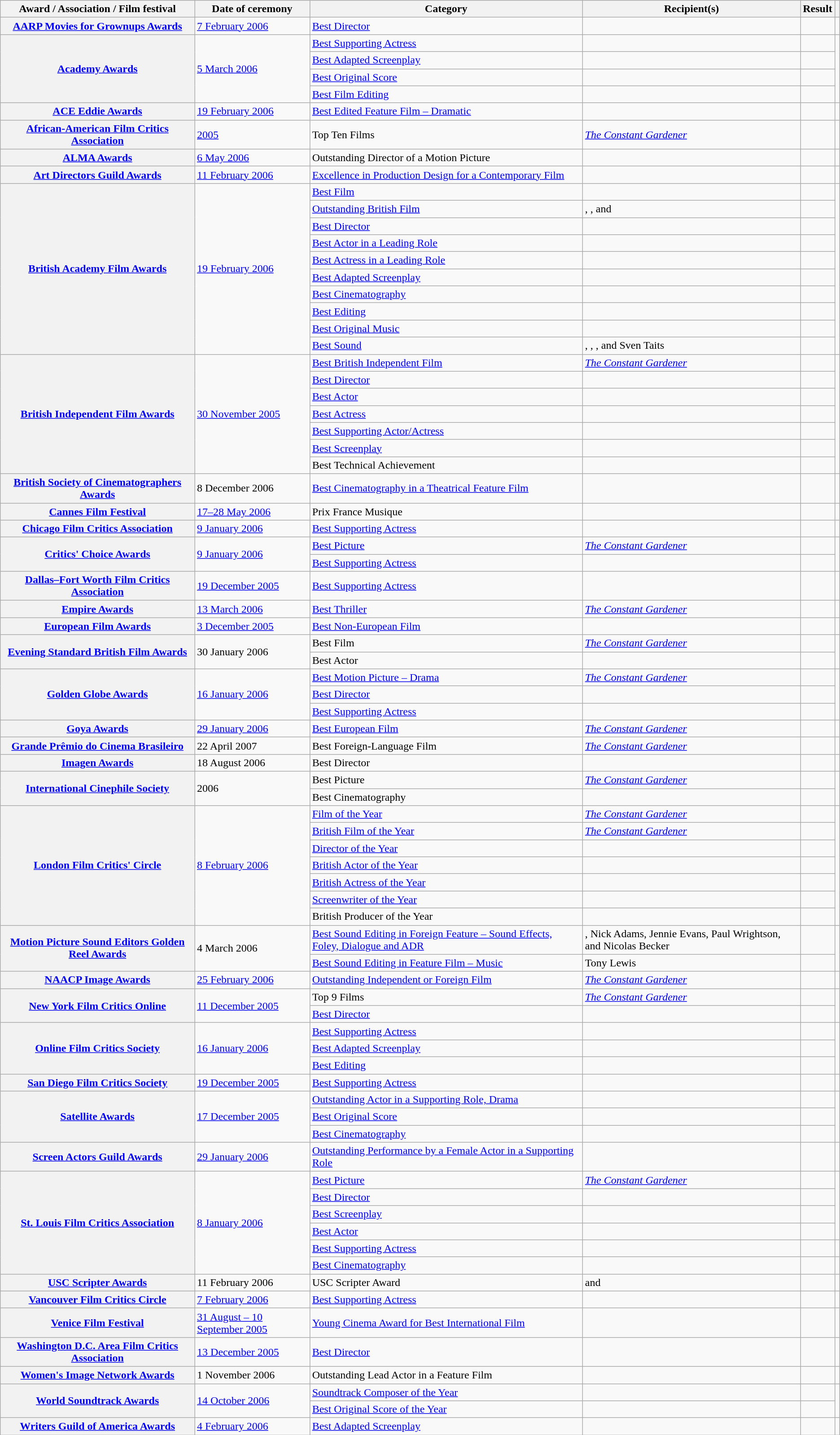<table class="wikitable plainrowheaders sortable">
<tr>
<th scope="col">Award / Association / Film festival</th>
<th scope="col">Date of ceremony</th>
<th scope="col">Category</th>
<th scope="col">Recipient(s)</th>
<th scope="col">Result</th>
<th scope="col" class="unsortable"></th>
</tr>
<tr>
<th scope="row"><a href='#'>AARP Movies for Grownups Awards</a></th>
<td><a href='#'>7 February 2006</a></td>
<td><a href='#'>Best Director</a></td>
<td></td>
<td></td>
<td style="text-align:center;"></td>
</tr>
<tr>
<th scope="row" rowspan="4"><a href='#'>Academy Awards</a></th>
<td rowspan="4"><a href='#'>5 March 2006</a></td>
<td><a href='#'>Best Supporting Actress</a></td>
<td></td>
<td></td>
<td rowspan="4" style="text-align:center;"></td>
</tr>
<tr>
<td><a href='#'>Best Adapted Screenplay</a></td>
<td></td>
<td></td>
</tr>
<tr>
<td><a href='#'>Best Original Score</a></td>
<td></td>
<td></td>
</tr>
<tr>
<td><a href='#'>Best Film Editing</a></td>
<td></td>
<td></td>
</tr>
<tr>
<th scope="row"><a href='#'>ACE Eddie Awards</a></th>
<td><a href='#'>19 February 2006</a></td>
<td><a href='#'>Best Edited Feature Film – Dramatic</a></td>
<td></td>
<td></td>
<td style="text-align:center;"></td>
</tr>
<tr>
<th scope="row"><a href='#'>African-American Film Critics Association</a></th>
<td><a href='#'>2005</a></td>
<td>Top Ten Films</td>
<td><em><a href='#'>The Constant Gardener</a></em></td>
<td></td>
<td style="text-align:center;"></td>
</tr>
<tr>
<th scope="row"><a href='#'>ALMA Awards</a></th>
<td><a href='#'>6 May 2006</a></td>
<td>Outstanding Director of a Motion Picture</td>
<td></td>
<td></td>
<td style="text-align:center;"></td>
</tr>
<tr>
<th scope="row"><a href='#'>Art Directors Guild Awards</a></th>
<td><a href='#'>11 February 2006</a></td>
<td><a href='#'>Excellence in Production Design for a Contemporary Film</a></td>
<td></td>
<td></td>
<td style="text-align:center;"></td>
</tr>
<tr>
<th scope="row" rowspan="10"><a href='#'>British Academy Film Awards</a></th>
<td rowspan="10"><a href='#'>19 February 2006</a></td>
<td><a href='#'>Best Film</a></td>
<td></td>
<td></td>
<td style="text-align:center;" rowspan="10"></td>
</tr>
<tr>
<td><a href='#'>Outstanding British Film</a></td>
<td>, , and </td>
<td></td>
</tr>
<tr>
<td><a href='#'>Best Director</a></td>
<td></td>
<td></td>
</tr>
<tr>
<td><a href='#'>Best Actor in a Leading Role</a></td>
<td></td>
<td></td>
</tr>
<tr>
<td><a href='#'>Best Actress in a Leading Role</a></td>
<td></td>
<td></td>
</tr>
<tr>
<td><a href='#'>Best Adapted Screenplay</a></td>
<td></td>
<td></td>
</tr>
<tr>
<td><a href='#'>Best Cinematography</a></td>
<td></td>
<td></td>
</tr>
<tr>
<td><a href='#'>Best Editing</a></td>
<td></td>
<td></td>
</tr>
<tr>
<td><a href='#'>Best Original Music</a></td>
<td></td>
<td></td>
</tr>
<tr>
<td><a href='#'>Best Sound</a></td>
<td>, , , and Sven Taits</td>
<td></td>
</tr>
<tr>
<th scope="row" rowspan="7"><a href='#'>British Independent Film Awards</a></th>
<td rowspan="7"><a href='#'>30 November 2005</a></td>
<td><a href='#'>Best British Independent Film</a></td>
<td><em><a href='#'>The Constant Gardener</a></em></td>
<td></td>
<td style="text-align:center;" rowspan="7"></td>
</tr>
<tr>
<td><a href='#'>Best Director</a></td>
<td></td>
<td></td>
</tr>
<tr>
<td><a href='#'>Best Actor</a></td>
<td></td>
<td></td>
</tr>
<tr>
<td><a href='#'>Best Actress</a></td>
<td></td>
<td></td>
</tr>
<tr>
<td><a href='#'>Best Supporting Actor/Actress</a></td>
<td></td>
<td></td>
</tr>
<tr>
<td><a href='#'>Best Screenplay</a></td>
<td></td>
<td></td>
</tr>
<tr>
<td>Best Technical Achievement</td>
<td></td>
<td></td>
</tr>
<tr>
<th scope="row"><a href='#'>British Society of Cinematographers Awards</a></th>
<td>8 December 2006</td>
<td><a href='#'>Best Cinematography in a Theatrical Feature Film</a></td>
<td></td>
<td></td>
<td style="text-align:center;"></td>
</tr>
<tr>
<th scope="row"><a href='#'>Cannes Film Festival</a></th>
<td><a href='#'>17–28 May 2006</a></td>
<td>Prix France Musique</td>
<td></td>
<td></td>
<td style="text-align:center;"></td>
</tr>
<tr>
<th scope="row"><a href='#'>Chicago Film Critics Association</a></th>
<td><a href='#'>9 January 2006</a></td>
<td><a href='#'>Best Supporting Actress</a></td>
<td></td>
<td></td>
<td style="text-align:center;"></td>
</tr>
<tr>
<th scope="row" rowspan="2"><a href='#'>Critics' Choice Awards</a></th>
<td rowspan="2"><a href='#'>9 January 2006</a></td>
<td><a href='#'>Best Picture</a></td>
<td><em><a href='#'>The Constant Gardener</a></em></td>
<td></td>
<td style="text-align:center;" rowspan="2"></td>
</tr>
<tr>
<td><a href='#'>Best Supporting Actress</a></td>
<td></td>
<td></td>
</tr>
<tr>
<th scope="row"><a href='#'>Dallas–Fort Worth Film Critics Association</a></th>
<td><a href='#'>19 December 2005</a></td>
<td><a href='#'>Best Supporting Actress</a></td>
<td></td>
<td></td>
<td style="text-align:center;"></td>
</tr>
<tr>
<th scope="row"><a href='#'>Empire Awards</a></th>
<td><a href='#'>13 March 2006</a></td>
<td><a href='#'>Best Thriller</a></td>
<td><em><a href='#'>The Constant Gardener</a></em></td>
<td></td>
<td style="text-align:center;"></td>
</tr>
<tr>
<th scope="row"><a href='#'>European Film Awards</a></th>
<td><a href='#'>3 December 2005</a></td>
<td><a href='#'>Best Non-European Film</a></td>
<td></td>
<td></td>
<td style="text-align:center;"></td>
</tr>
<tr>
<th scope="row" rowspan="2"><a href='#'>Evening Standard British Film Awards</a></th>
<td rowspan="2">30 January 2006</td>
<td>Best Film</td>
<td><em><a href='#'>The Constant Gardener</a></em></td>
<td></td>
<td style="text-align:center;" rowspan="2"></td>
</tr>
<tr>
<td>Best Actor</td>
<td></td>
<td></td>
</tr>
<tr>
<th scope="row" rowspan="3"><a href='#'>Golden Globe Awards</a></th>
<td rowspan="3"><a href='#'>16 January 2006</a></td>
<td><a href='#'>Best Motion Picture – Drama</a></td>
<td><em><a href='#'>The Constant Gardener</a></em></td>
<td></td>
<td rowspan="3" style="text-align:center;"></td>
</tr>
<tr>
<td><a href='#'>Best Director</a></td>
<td></td>
<td></td>
</tr>
<tr>
<td><a href='#'>Best Supporting Actress</a></td>
<td></td>
<td></td>
</tr>
<tr>
<th scope="row"><a href='#'>Goya Awards</a></th>
<td><a href='#'>29 January 2006</a></td>
<td><a href='#'>Best European Film</a></td>
<td><em><a href='#'>The Constant Gardener</a></em></td>
<td></td>
<td style="text-align:center;"></td>
</tr>
<tr>
<th scope="row"><a href='#'>Grande Prêmio do Cinema Brasileiro</a></th>
<td>22 April 2007</td>
<td>Best Foreign-Language Film</td>
<td><em><a href='#'>The Constant Gardener</a></em></td>
<td></td>
<td style="text-align:center;"></td>
</tr>
<tr>
<th scope="row"><a href='#'>Imagen Awards</a></th>
<td>18 August 2006</td>
<td>Best Director</td>
<td></td>
<td></td>
<td style="text-align:center;"></td>
</tr>
<tr>
<th scope="row" rowspan="2"><a href='#'>International Cinephile Society</a></th>
<td rowspan="2">2006</td>
<td>Best Picture</td>
<td><em><a href='#'>The Constant Gardener</a></em></td>
<td></td>
<td style="text-align:center;" rowspan="2"></td>
</tr>
<tr>
<td>Best Cinematography</td>
<td></td>
<td></td>
</tr>
<tr>
<th scope="row" rowspan="7"><a href='#'>London Film Critics' Circle</a></th>
<td rowspan="7"><a href='#'>8 February 2006</a></td>
<td><a href='#'>Film of the Year</a></td>
<td><em><a href='#'>The Constant Gardener</a></em></td>
<td></td>
<td style="text-align:center;" rowspan="7"></td>
</tr>
<tr>
<td><a href='#'>British Film of the Year</a></td>
<td><em><a href='#'>The Constant Gardener</a></em></td>
<td></td>
</tr>
<tr>
<td><a href='#'>Director of the Year</a></td>
<td></td>
<td></td>
</tr>
<tr>
<td><a href='#'>British Actor of the Year</a></td>
<td></td>
<td></td>
</tr>
<tr>
<td><a href='#'>British Actress of the Year</a></td>
<td></td>
<td></td>
</tr>
<tr>
<td><a href='#'>Screenwriter of the Year</a></td>
<td></td>
<td></td>
</tr>
<tr>
<td>British Producer of the Year</td>
<td></td>
<td></td>
</tr>
<tr>
<th scope="row" rowspan="2"><a href='#'>Motion Picture Sound Editors Golden Reel Awards</a></th>
<td rowspan="2">4 March 2006</td>
<td><a href='#'>Best Sound Editing in Foreign Feature – Sound Effects, Foley, Dialogue and ADR</a></td>
<td>, Nick Adams, Jennie Evans, Paul Wrightson, and Nicolas Becker</td>
<td></td>
<td style="text-align:center;" rowspan="2"><br></td>
</tr>
<tr>
<td><a href='#'>Best Sound Editing in Feature Film – Music</a></td>
<td>Tony Lewis</td>
<td></td>
</tr>
<tr>
<th scope="row"><a href='#'>NAACP Image Awards</a></th>
<td><a href='#'>25 February 2006</a></td>
<td><a href='#'>Outstanding Independent or Foreign Film</a></td>
<td><em><a href='#'>The Constant Gardener</a></em></td>
<td></td>
<td style="text-align:center;"></td>
</tr>
<tr>
<th scope="row" rowspan="2"><a href='#'>New York Film Critics Online</a></th>
<td rowspan="2"><a href='#'>11 December 2005</a></td>
<td>Top 9 Films</td>
<td><em><a href='#'>The Constant Gardener</a></em></td>
<td></td>
<td rowspan="2" style="text-align:center;"></td>
</tr>
<tr>
<td><a href='#'>Best Director</a></td>
<td></td>
<td></td>
</tr>
<tr>
<th scope="row" rowspan="3"><a href='#'>Online Film Critics Society</a></th>
<td rowspan="3"><a href='#'>16 January 2006</a></td>
<td><a href='#'>Best Supporting Actress</a></td>
<td></td>
<td></td>
<td style="text-align:center;" rowspan="3"></td>
</tr>
<tr>
<td><a href='#'>Best Adapted Screenplay</a></td>
<td></td>
<td></td>
</tr>
<tr>
<td><a href='#'>Best Editing</a></td>
<td></td>
<td></td>
</tr>
<tr>
<th scope="row"><a href='#'>San Diego Film Critics Society</a></th>
<td><a href='#'>19 December 2005</a></td>
<td><a href='#'>Best Supporting Actress</a></td>
<td></td>
<td></td>
<td style="text-align:center;"></td>
</tr>
<tr>
<th scope="row" rowspan="3"><a href='#'>Satellite Awards</a></th>
<td rowspan="3"><a href='#'>17 December 2005</a></td>
<td><a href='#'>Outstanding Actor in a Supporting Role, Drama</a></td>
<td></td>
<td></td>
<td style="text-align:center;" rowspan="3"></td>
</tr>
<tr>
<td><a href='#'>Best Original Score</a></td>
<td></td>
<td></td>
</tr>
<tr>
<td><a href='#'>Best Cinematography</a></td>
<td></td>
<td></td>
</tr>
<tr>
<th scope="row"><a href='#'>Screen Actors Guild Awards</a></th>
<td><a href='#'>29 January 2006</a></td>
<td><a href='#'>Outstanding Performance by a Female Actor in a Supporting Role</a></td>
<td></td>
<td></td>
<td style="text-align:center;"></td>
</tr>
<tr>
<th scope="row" rowspan="6"><a href='#'>St. Louis Film Critics Association</a></th>
<td rowspan="6"><a href='#'>8 January 2006</a></td>
<td><a href='#'>Best Picture</a></td>
<td><em><a href='#'>The Constant Gardener</a></em></td>
<td></td>
<td style="text-align:center;" rowspan="4"></td>
</tr>
<tr>
<td><a href='#'>Best Director</a></td>
<td></td>
<td></td>
</tr>
<tr>
<td><a href='#'>Best Screenplay</a></td>
<td></td>
<td></td>
</tr>
<tr>
<td><a href='#'>Best Actor</a></td>
<td></td>
<td></td>
</tr>
<tr>
<td><a href='#'>Best Supporting Actress</a></td>
<td></td>
<td></td>
<td style="text-align:center;"></td>
</tr>
<tr>
<td><a href='#'>Best Cinematography</a></td>
<td></td>
<td></td>
<td style="text-align:center;"></td>
</tr>
<tr>
<th scope="row"><a href='#'>USC Scripter Awards</a></th>
<td>11 February 2006</td>
<td>USC Scripter Award</td>
<td> and </td>
<td></td>
<td style="text-align:center;"></td>
</tr>
<tr>
<th scope="row"><a href='#'>Vancouver Film Critics Circle</a></th>
<td><a href='#'>7 February 2006</a></td>
<td><a href='#'>Best Supporting Actress</a></td>
<td></td>
<td></td>
<td style="text-align:center;"></td>
</tr>
<tr>
<th scope="row"><a href='#'>Venice Film Festival</a></th>
<td><a href='#'>31 August – 10 September 2005</a></td>
<td><a href='#'>Young Cinema Award for Best International Film</a></td>
<td></td>
<td></td>
<td style="text-align:center;"></td>
</tr>
<tr>
<th scope="row"><a href='#'>Washington D.C. Area Film Critics Association</a></th>
<td><a href='#'>13 December 2005</a></td>
<td><a href='#'>Best Director</a></td>
<td></td>
<td></td>
<td style="text-align:center;"></td>
</tr>
<tr>
<th scope="row"><a href='#'>Women's Image Network Awards</a></th>
<td>1 November 2006</td>
<td>Outstanding Lead Actor in a Feature Film</td>
<td></td>
<td></td>
<td style="text-align:center;"></td>
</tr>
<tr>
<th scope="row" rowspan="2"><a href='#'>World Soundtrack Awards</a></th>
<td rowspan="2"><a href='#'>14 October 2006</a></td>
<td><a href='#'>Soundtrack Composer of the Year</a></td>
<td></td>
<td></td>
<td rowspan="2" style="text-align:center;"></td>
</tr>
<tr>
<td><a href='#'>Best Original Score of the Year</a></td>
<td></td>
<td></td>
</tr>
<tr>
<th scope="row"><a href='#'>Writers Guild of America Awards</a></th>
<td><a href='#'>4 February 2006</a></td>
<td><a href='#'>Best Adapted Screenplay</a></td>
<td></td>
<td></td>
<td style="text-align:center;"></td>
</tr>
</table>
